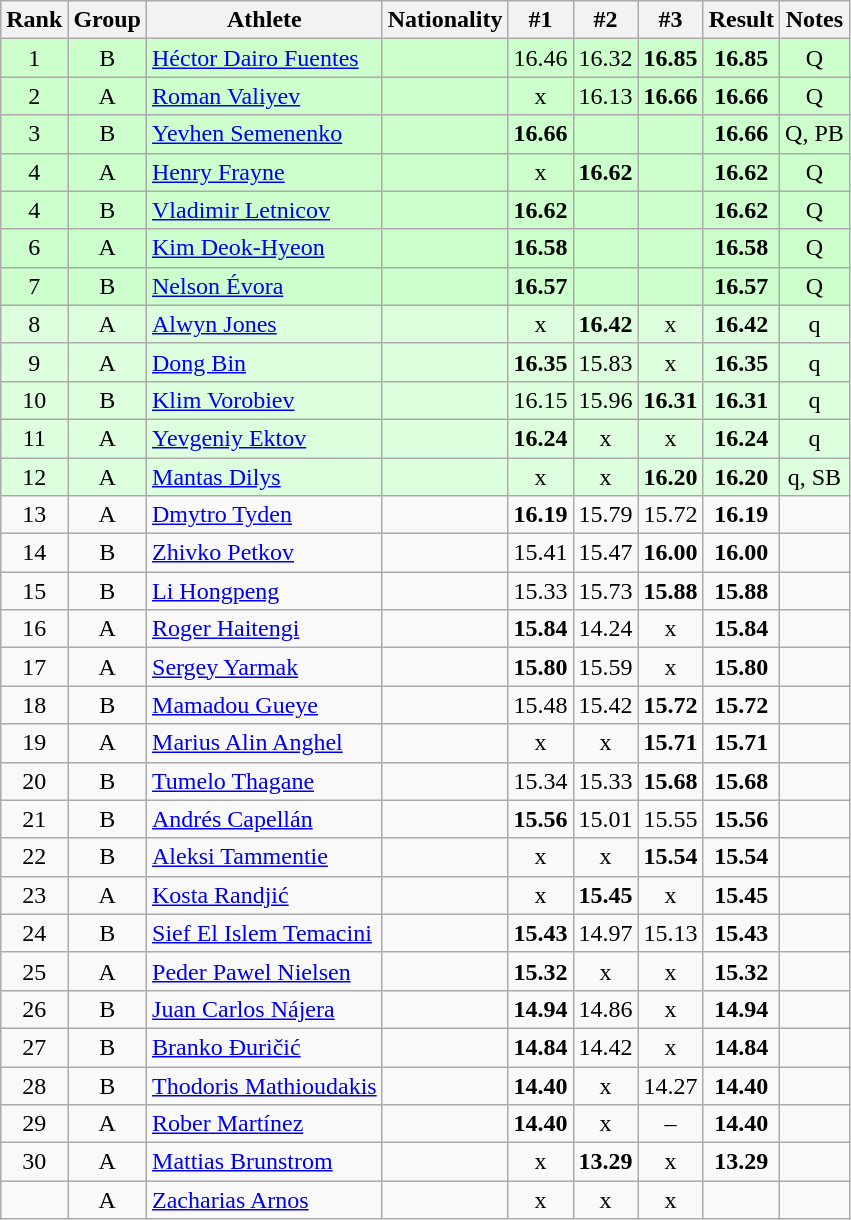<table class="wikitable sortable" style="text-align:center">
<tr>
<th>Rank</th>
<th>Group</th>
<th>Athlete</th>
<th>Nationality</th>
<th>#1</th>
<th>#2</th>
<th>#3</th>
<th>Result</th>
<th>Notes</th>
</tr>
<tr bgcolor=ccffcc>
<td>1</td>
<td>B</td>
<td align="left"><a href='#'>Héctor Dairo Fuentes</a></td>
<td align=left></td>
<td>16.46</td>
<td>16.32</td>
<td><strong>16.85</strong></td>
<td><strong>16.85</strong></td>
<td>Q</td>
</tr>
<tr bgcolor=ccffcc>
<td>2</td>
<td>A</td>
<td align="left"><a href='#'>Roman Valiyev</a></td>
<td align=left></td>
<td>x</td>
<td>16.13</td>
<td><strong>16.66</strong></td>
<td><strong>16.66</strong></td>
<td>Q</td>
</tr>
<tr bgcolor=ccffcc>
<td>3</td>
<td>B</td>
<td align="left"><a href='#'>Yevhen Semenenko</a></td>
<td align=left></td>
<td><strong>16.66</strong></td>
<td></td>
<td></td>
<td><strong>16.66</strong></td>
<td>Q, PB</td>
</tr>
<tr bgcolor=ccffcc>
<td>4</td>
<td>A</td>
<td align="left"><a href='#'>Henry Frayne</a></td>
<td align=left></td>
<td>x</td>
<td><strong>16.62</strong></td>
<td></td>
<td><strong>16.62</strong></td>
<td>Q</td>
</tr>
<tr bgcolor=ccffcc>
<td>4</td>
<td>B</td>
<td align="left"><a href='#'>Vladimir Letnicov</a></td>
<td align=left></td>
<td><strong>16.62</strong></td>
<td></td>
<td></td>
<td><strong>16.62</strong></td>
<td>Q</td>
</tr>
<tr bgcolor=ccffcc>
<td>6</td>
<td>A</td>
<td align="left"><a href='#'>Kim Deok-Hyeon</a></td>
<td align=left></td>
<td><strong>16.58</strong></td>
<td></td>
<td></td>
<td><strong>16.58</strong></td>
<td>Q</td>
</tr>
<tr bgcolor=ccffcc>
<td>7</td>
<td>B</td>
<td align="left"><a href='#'>Nelson Évora</a></td>
<td align=left></td>
<td><strong>16.57</strong></td>
<td></td>
<td></td>
<td><strong>16.57</strong></td>
<td>Q</td>
</tr>
<tr bgcolor=ddffdd>
<td>8</td>
<td>A</td>
<td align="left"><a href='#'>Alwyn Jones</a></td>
<td align=left></td>
<td>x</td>
<td><strong>16.42</strong></td>
<td>x</td>
<td><strong>16.42</strong></td>
<td>q</td>
</tr>
<tr bgcolor=ddffdd>
<td>9</td>
<td>A</td>
<td align="left"><a href='#'>Dong Bin</a></td>
<td align=left></td>
<td><strong>16.35</strong></td>
<td>15.83</td>
<td>x</td>
<td><strong>16.35</strong></td>
<td>q</td>
</tr>
<tr bgcolor=ddffdd>
<td>10</td>
<td>B</td>
<td align="left"><a href='#'>Klim Vorobiev</a></td>
<td align=left></td>
<td>16.15</td>
<td>15.96</td>
<td><strong>16.31</strong></td>
<td><strong>16.31</strong></td>
<td>q</td>
</tr>
<tr bgcolor=ddffdd>
<td>11</td>
<td>A</td>
<td align="left"><a href='#'>Yevgeniy Ektov</a></td>
<td align=left></td>
<td><strong>16.24</strong></td>
<td>x</td>
<td>x</td>
<td><strong>16.24</strong></td>
<td>q</td>
</tr>
<tr bgcolor=ddffdd>
<td>12</td>
<td>A</td>
<td align="left"><a href='#'>Mantas Dilys</a></td>
<td align=left></td>
<td>x</td>
<td>x</td>
<td><strong>16.20</strong></td>
<td><strong>16.20</strong></td>
<td>q, SB</td>
</tr>
<tr>
<td>13</td>
<td>A</td>
<td align="left"><a href='#'>Dmytro Tyden</a></td>
<td align=left></td>
<td><strong>16.19</strong></td>
<td>15.79</td>
<td>15.72</td>
<td><strong>16.19</strong></td>
<td></td>
</tr>
<tr>
<td>14</td>
<td>B</td>
<td align="left"><a href='#'>Zhivko Petkov</a></td>
<td align=left></td>
<td>15.41</td>
<td>15.47</td>
<td><strong>16.00</strong></td>
<td><strong>16.00</strong></td>
<td></td>
</tr>
<tr>
<td>15</td>
<td>B</td>
<td align="left"><a href='#'>Li Hongpeng</a></td>
<td align=left></td>
<td>15.33</td>
<td>15.73</td>
<td><strong>15.88</strong></td>
<td><strong>15.88</strong></td>
<td></td>
</tr>
<tr>
<td>16</td>
<td>A</td>
<td align="left"><a href='#'>Roger Haitengi</a></td>
<td align=left></td>
<td><strong>15.84</strong></td>
<td>14.24</td>
<td>x</td>
<td><strong>15.84</strong></td>
<td></td>
</tr>
<tr>
<td>17</td>
<td>A</td>
<td align="left"><a href='#'>Sergey Yarmak</a></td>
<td align=left></td>
<td><strong>15.80</strong></td>
<td>15.59</td>
<td>x</td>
<td><strong>15.80</strong></td>
<td></td>
</tr>
<tr>
<td>18</td>
<td>B</td>
<td align="left"><a href='#'>Mamadou Gueye</a></td>
<td align=left></td>
<td>15.48</td>
<td>15.42</td>
<td><strong>15.72</strong></td>
<td><strong>15.72</strong></td>
<td></td>
</tr>
<tr>
<td>19</td>
<td>A</td>
<td align="left"><a href='#'>Marius Alin Anghel</a></td>
<td align=left></td>
<td>x</td>
<td>x</td>
<td><strong>15.71</strong></td>
<td><strong>15.71</strong></td>
<td></td>
</tr>
<tr>
<td>20</td>
<td>B</td>
<td align="left"><a href='#'>Tumelo Thagane</a></td>
<td align=left></td>
<td>15.34</td>
<td>15.33</td>
<td><strong>15.68</strong></td>
<td><strong>15.68</strong></td>
<td></td>
</tr>
<tr>
<td>21</td>
<td>B</td>
<td align="left"><a href='#'>Andrés Capellán</a></td>
<td align=left></td>
<td><strong>15.56</strong></td>
<td>15.01</td>
<td>15.55</td>
<td><strong>15.56</strong></td>
<td></td>
</tr>
<tr>
<td>22</td>
<td>B</td>
<td align="left"><a href='#'>Aleksi Tammentie</a></td>
<td align=left></td>
<td>x</td>
<td>x</td>
<td><strong>15.54</strong></td>
<td><strong>15.54</strong></td>
<td></td>
</tr>
<tr>
<td>23</td>
<td>A</td>
<td align="left"><a href='#'>Kosta Randjić</a></td>
<td align=left></td>
<td>x</td>
<td><strong>15.45</strong></td>
<td>x</td>
<td><strong>15.45</strong></td>
<td></td>
</tr>
<tr>
<td>24</td>
<td>B</td>
<td align="left"><a href='#'>Sief El Islem Temacini</a></td>
<td align=left></td>
<td><strong>15.43</strong></td>
<td>14.97</td>
<td>15.13</td>
<td><strong>15.43</strong></td>
<td></td>
</tr>
<tr>
<td>25</td>
<td>A</td>
<td align="left"><a href='#'>Peder Pawel Nielsen</a></td>
<td align=left></td>
<td><strong>15.32</strong></td>
<td>x</td>
<td>x</td>
<td><strong>15.32</strong></td>
<td></td>
</tr>
<tr>
<td>26</td>
<td>B</td>
<td align="left"><a href='#'>Juan Carlos Nájera</a></td>
<td align=left></td>
<td><strong>14.94</strong></td>
<td>14.86</td>
<td>x</td>
<td><strong>14.94</strong></td>
<td></td>
</tr>
<tr>
<td>27</td>
<td>B</td>
<td align="left"><a href='#'>Branko Đuričić</a></td>
<td align=left></td>
<td><strong>14.84</strong></td>
<td>14.42</td>
<td>x</td>
<td><strong>14.84</strong></td>
<td></td>
</tr>
<tr>
<td>28</td>
<td>B</td>
<td align="left"><a href='#'>Thodoris Mathioudakis</a></td>
<td align=left></td>
<td><strong>14.40</strong></td>
<td>x</td>
<td>14.27</td>
<td><strong>14.40</strong></td>
<td></td>
</tr>
<tr>
<td>29</td>
<td>A</td>
<td align="left"><a href='#'>Rober Martínez</a></td>
<td align=left></td>
<td><strong>14.40</strong></td>
<td>x</td>
<td>–</td>
<td><strong>14.40</strong></td>
<td></td>
</tr>
<tr>
<td>30</td>
<td>A</td>
<td align="left"><a href='#'>Mattias Brunstrom</a></td>
<td align=left></td>
<td>x</td>
<td><strong>13.29</strong></td>
<td>x</td>
<td><strong>13.29</strong></td>
<td></td>
</tr>
<tr>
<td></td>
<td>A</td>
<td align="left"><a href='#'>Zacharias Arnos</a></td>
<td align=left></td>
<td>x</td>
<td>x</td>
<td>x</td>
<td><strong></strong></td>
<td></td>
</tr>
</table>
